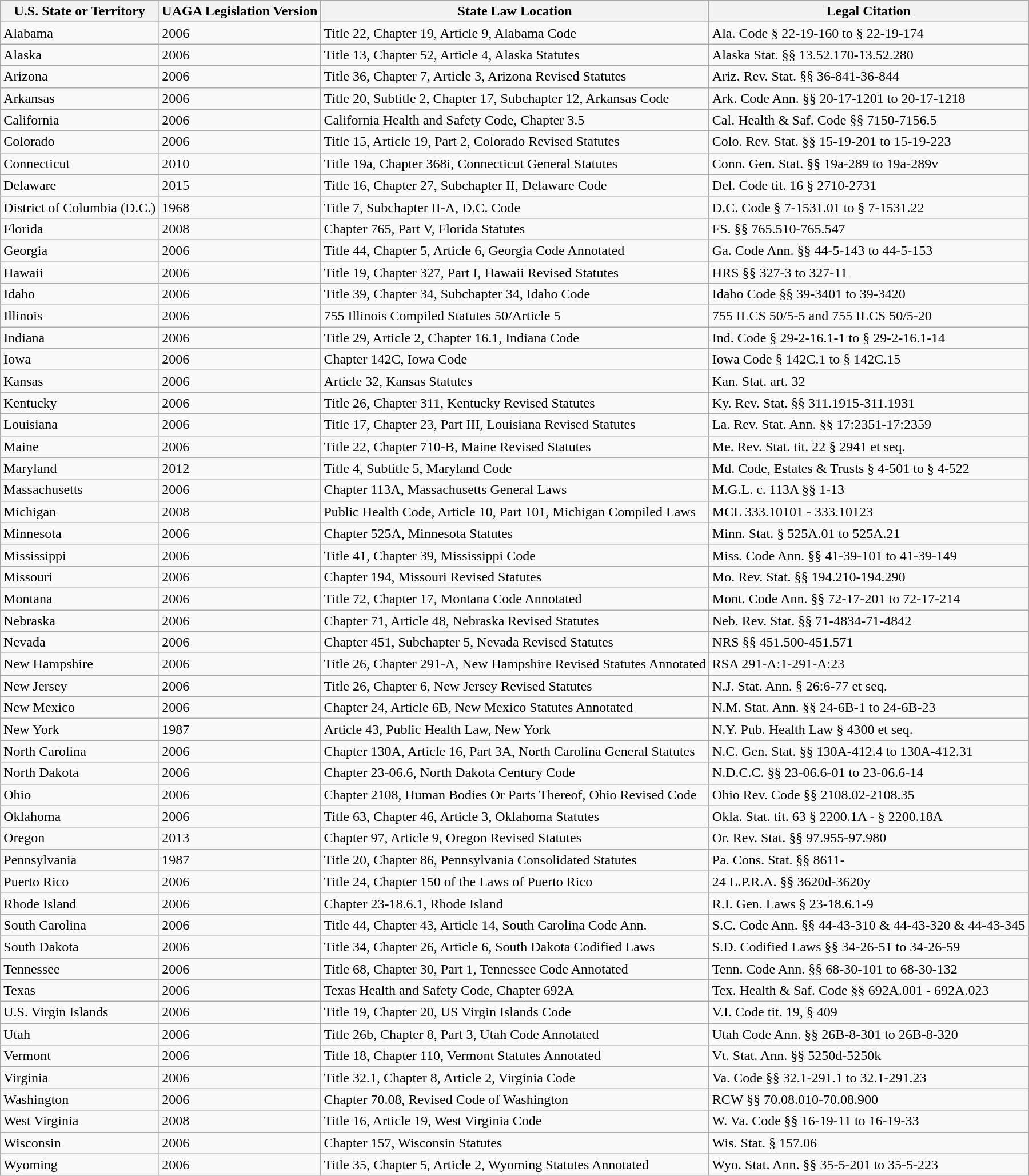<table class="wikitable sortable">
<tr>
<th>U.S. State or Territory</th>
<th>UAGA Legislation Version</th>
<th>State Law Location</th>
<th>Legal Citation</th>
</tr>
<tr>
<td>Alabama</td>
<td>2006</td>
<td>Title 22, Chapter 19, Article 9, Alabama Code</td>
<td>Ala. Code § 22-19-160 to § 22-19-174</td>
</tr>
<tr>
<td>Alaska</td>
<td>2006</td>
<td>Title 13, Chapter 52, Article 4, Alaska Statutes</td>
<td>Alaska Stat. §§ 13.52.170-13.52.280</td>
</tr>
<tr>
<td>Arizona</td>
<td>2006</td>
<td>Title 36, Chapter 7, Article 3, Arizona Revised Statutes</td>
<td>Ariz. Rev. Stat. §§ 36-841-36-844</td>
</tr>
<tr>
<td>Arkansas</td>
<td>2006</td>
<td>Title 20, Subtitle 2, Chapter 17, Subchapter 12, Arkansas Code</td>
<td>Ark. Code Ann. §§ 20-17-1201 to 20-17-1218</td>
</tr>
<tr>
<td>California</td>
<td>2006</td>
<td>California Health and Safety Code, Chapter 3.5</td>
<td>Cal. Health & Saf. Code §§ 7150-7156.5</td>
</tr>
<tr>
<td>Colorado</td>
<td>2006</td>
<td>Title 15, Article 19, Part 2, Colorado Revised Statutes</td>
<td>Colo. Rev. Stat. §§ 15-19-201 to 15-19-223</td>
</tr>
<tr>
<td>Connecticut</td>
<td>2010</td>
<td>Title 19a, Chapter 368i, Connecticut General Statutes</td>
<td>Conn. Gen. Stat. §§ 19a-289 to 19a-289v</td>
</tr>
<tr>
<td>Delaware</td>
<td>2015</td>
<td>Title 16, Chapter 27, Subchapter II, Delaware Code</td>
<td>Del. Code tit. 16 § 2710-2731</td>
</tr>
<tr>
<td>District of Columbia (D.C.)</td>
<td>1968</td>
<td>Title 7, Subchapter II-A, D.C. Code</td>
<td>D.C. Code § 7-1531.01 to § 7-1531.22</td>
</tr>
<tr>
<td>Florida</td>
<td>2008</td>
<td>Chapter 765, Part V, Florida Statutes</td>
<td>FS. §§ 765.510-765.547</td>
</tr>
<tr>
<td>Georgia</td>
<td>2006</td>
<td>Title 44, Chapter 5, Article 6, Georgia Code Annotated</td>
<td>Ga. Code Ann. §§ 44-5-143 to 44-5-153</td>
</tr>
<tr>
<td>Hawaii</td>
<td>2006</td>
<td>Title 19, Chapter 327, Part I, Hawaii Revised Statutes</td>
<td>HRS §§ 327-3 to 327-11</td>
</tr>
<tr>
<td>Idaho</td>
<td>2006</td>
<td>Title 39, Chapter 34, Subchapter 34, Idaho Code</td>
<td>Idaho Code §§ 39-3401 to 39-3420</td>
</tr>
<tr>
<td>Illinois</td>
<td>2006</td>
<td>755 Illinois Compiled Statutes 50/Article 5</td>
<td>755 ILCS 50/5-5 and 755 ILCS 50/5-20</td>
</tr>
<tr>
<td>Indiana</td>
<td>2006</td>
<td>Title 29, Article 2, Chapter 16.1, Indiana Code</td>
<td>Ind. Code § 29-2-16.1-1 to § 29-2-16.1-14</td>
</tr>
<tr>
<td>Iowa</td>
<td>2006</td>
<td>Chapter 142C, Iowa Code</td>
<td>Iowa Code § 142C.1 to § 142C.15</td>
</tr>
<tr>
<td>Kansas</td>
<td>2006</td>
<td>Article 32, Kansas Statutes</td>
<td>Kan. Stat. art. 32</td>
</tr>
<tr>
<td>Kentucky</td>
<td>2006</td>
<td>Title 26, Chapter 311, Kentucky Revised Statutes</td>
<td>Ky. Rev. Stat. §§ 311.1915-311.1931</td>
</tr>
<tr>
<td>Louisiana</td>
<td>2006</td>
<td>Title 17, Chapter 23, Part III, Louisiana Revised Statutes</td>
<td>La. Rev. Stat. Ann. §§ 17:2351-17:2359</td>
</tr>
<tr>
<td>Maine</td>
<td>2006</td>
<td>Title 22, Chapter 710-B, Maine Revised Statutes</td>
<td>Me. Rev. Stat. tit. 22 § 2941 et seq.</td>
</tr>
<tr>
<td>Maryland</td>
<td>2012</td>
<td>Title 4, Subtitle 5, Maryland Code</td>
<td>Md. Code, Estates & Trusts § 4-501 to § 4-522</td>
</tr>
<tr>
<td>Massachusetts</td>
<td>2006</td>
<td>Chapter 113A, Massachusetts General Laws</td>
<td>M.G.L. c. 113A §§ 1-13</td>
</tr>
<tr>
<td>Michigan</td>
<td>2008</td>
<td>Public Health Code, Article 10, Part 101, Michigan Compiled Laws</td>
<td>MCL 333.10101 - 333.10123</td>
</tr>
<tr>
<td>Minnesota</td>
<td>2006</td>
<td>Chapter 525A, Minnesota Statutes</td>
<td>Minn. Stat. § 525A.01 to 525A.21</td>
</tr>
<tr>
<td>Mississippi</td>
<td>2006</td>
<td>Title 41, Chapter 39, Mississippi Code</td>
<td>Miss. Code Ann. §§ 41-39-101 to 41-39-149</td>
</tr>
<tr>
<td>Missouri</td>
<td>2006</td>
<td>Chapter 194, Missouri Revised Statutes</td>
<td>Mo. Rev. Stat. §§ 194.210-194.290</td>
</tr>
<tr>
<td>Montana</td>
<td>2006</td>
<td>Title 72, Chapter 17, Montana Code Annotated</td>
<td>Mont. Code Ann. §§ 72-17-201 to 72-17-214</td>
</tr>
<tr>
<td>Nebraska</td>
<td>2006</td>
<td>Chapter 71, Article 48, Nebraska Revised Statutes</td>
<td>Neb. Rev. Stat. §§ 71-4834-71-4842</td>
</tr>
<tr>
<td>Nevada</td>
<td>2006</td>
<td>Chapter 451, Subchapter 5, Nevada Revised Statutes</td>
<td>NRS §§ 451.500-451.571</td>
</tr>
<tr>
<td>New Hampshire</td>
<td>2006</td>
<td>Title 26, Chapter 291-A, New Hampshire Revised Statutes Annotated</td>
<td>RSA 291-A:1-291-A:23</td>
</tr>
<tr>
<td>New Jersey</td>
<td>2006</td>
<td>Title 26, Chapter 6, New Jersey Revised Statutes</td>
<td>N.J. Stat. Ann. § 26:6-77 et seq.</td>
</tr>
<tr>
<td>New Mexico</td>
<td>2006</td>
<td>Chapter 24, Article 6B, New Mexico Statutes Annotated</td>
<td>N.M. Stat. Ann. §§ 24-6B-1 to 24-6B-23</td>
</tr>
<tr>
<td>New York</td>
<td>1987</td>
<td>Article 43, Public Health Law, New York</td>
<td>N.Y. Pub. Health Law § 4300 et seq.</td>
</tr>
<tr>
<td>North Carolina</td>
<td>2006</td>
<td>Chapter 130A, Article 16, Part 3A, North Carolina General Statutes</td>
<td>N.C. Gen. Stat. §§ 130A-412.4 to 130A-412.31</td>
</tr>
<tr>
<td>North Dakota</td>
<td>2006</td>
<td>Chapter 23-06.6, North Dakota Century Code</td>
<td>N.D.C.C. §§ 23-06.6-01 to 23-06.6-14</td>
</tr>
<tr>
<td>Ohio</td>
<td>2006</td>
<td>Chapter 2108, Human Bodies Or Parts Thereof, Ohio Revised Code</td>
<td>Ohio Rev. Code §§ 2108.02-2108.35</td>
</tr>
<tr>
<td>Oklahoma</td>
<td>2006</td>
<td>Title 63, Chapter 46, Article 3, Oklahoma Statutes</td>
<td>Okla. Stat. tit. 63 § 2200.1A - § 2200.18A</td>
</tr>
<tr>
<td>Oregon</td>
<td>2013</td>
<td>Chapter 97, Article 9, Oregon Revised Statutes</td>
<td>Or. Rev. Stat. §§ 97.955-97.980</td>
</tr>
<tr>
<td>Pennsylvania</td>
<td>1987</td>
<td>Title 20, Chapter 86, Pennsylvania Consolidated Statutes</td>
<td>Pa. Cons. Stat. §§ 8611-</td>
</tr>
<tr>
<td>Puerto Rico</td>
<td>2006</td>
<td>Title 24, Chapter 150 of the Laws of Puerto Rico</td>
<td>24 L.P.R.A. §§ 3620d-3620y</td>
</tr>
<tr>
<td>Rhode Island</td>
<td>2006</td>
<td>Chapter 23-18.6.1, Rhode Island</td>
<td>R.I. Gen. Laws § 23-18.6.1-9</td>
</tr>
<tr>
<td>South Carolina</td>
<td>2006</td>
<td>Title 44, Chapter 43, Article 14, South Carolina Code Ann.</td>
<td>S.C. Code Ann. §§ 44-43-310 & 44-43-320 & 44-43-345</td>
</tr>
<tr>
<td>South Dakota</td>
<td>2006</td>
<td>Title 34, Chapter 26, Article 6, South Dakota Codified Laws</td>
<td>S.D. Codified Laws §§ 34-26-51 to 34-26-59</td>
</tr>
<tr>
<td>Tennessee</td>
<td>2006</td>
<td>Title 68, Chapter 30, Part 1, Tennessee Code Annotated</td>
<td>Tenn. Code Ann. §§ 68-30-101 to 68-30-132</td>
</tr>
<tr>
<td>Texas</td>
<td>2006</td>
<td>Texas Health and Safety Code, Chapter 692A</td>
<td>Tex. Health & Saf. Code §§ 692A.001 - 692A.023</td>
</tr>
<tr>
<td>U.S. Virgin Islands</td>
<td>2006</td>
<td>Title 19, Chapter 20, US Virgin Islands Code</td>
<td>V.I. Code tit. 19, § 409</td>
</tr>
<tr>
<td>Utah</td>
<td>2006</td>
<td>Title 26b, Chapter 8, Part 3, Utah Code Annotated</td>
<td>Utah Code Ann. §§ 26B-8-301 to 26B-8-320</td>
</tr>
<tr>
<td>Vermont</td>
<td>2006</td>
<td>Title 18, Chapter 110, Vermont Statutes Annotated</td>
<td>Vt. Stat. Ann. §§ 5250d-5250k</td>
</tr>
<tr>
<td>Virginia</td>
<td>2006</td>
<td>Title 32.1, Chapter 8, Article 2, Virginia Code</td>
<td>Va. Code §§ 32.1-291.1 to 32.1-291.23</td>
</tr>
<tr>
<td>Washington</td>
<td>2006</td>
<td>Chapter 70.08, Revised Code of Washington</td>
<td>RCW §§ 70.08.010-70.08.900</td>
</tr>
<tr>
<td>West Virginia</td>
<td>2008</td>
<td>Title 16, Article 19, West Virginia Code</td>
<td>W. Va. Code §§ 16-19-11 to 16-19-33</td>
</tr>
<tr>
<td>Wisconsin</td>
<td>2006</td>
<td>Chapter 157, Wisconsin Statutes</td>
<td>Wis. Stat. § 157.06</td>
</tr>
<tr>
<td>Wyoming</td>
<td>2006</td>
<td>Title 35, Chapter 5, Article 2, Wyoming Statutes Annotated</td>
<td>Wyo. Stat. Ann. §§ 35-5-201 to 35-5-223</td>
</tr>
</table>
